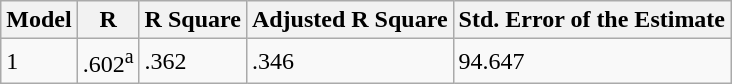<table class="wikitable">
<tr>
<th>Model</th>
<th>R</th>
<th>R Square</th>
<th>Adjusted R Square</th>
<th>Std. Error of the Estimate</th>
</tr>
<tr>
<td>1</td>
<td>.602<sup>a</sup></td>
<td>.362</td>
<td>.346</td>
<td>94.647</td>
</tr>
</table>
